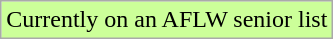<table class="wikitable">
<tr bgcolor="#CCFF99">
<td>Currently on an AFLW senior list</td>
</tr>
</table>
